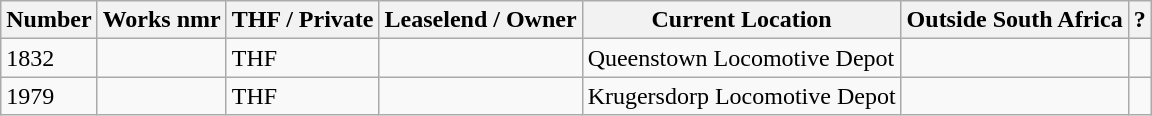<table class="wikitable">
<tr>
<th>Number</th>
<th>Works nmr</th>
<th>THF / Private</th>
<th>Leaselend / Owner</th>
<th>Current Location</th>
<th>Outside South Africa</th>
<th>?</th>
</tr>
<tr>
<td>1832</td>
<td></td>
<td>THF</td>
<td></td>
<td>Queenstown Locomotive Depot</td>
<td></td>
<td></td>
</tr>
<tr>
<td>1979</td>
<td></td>
<td>THF</td>
<td></td>
<td>Krugersdorp Locomotive Depot</td>
<td></td>
<td></td>
</tr>
</table>
